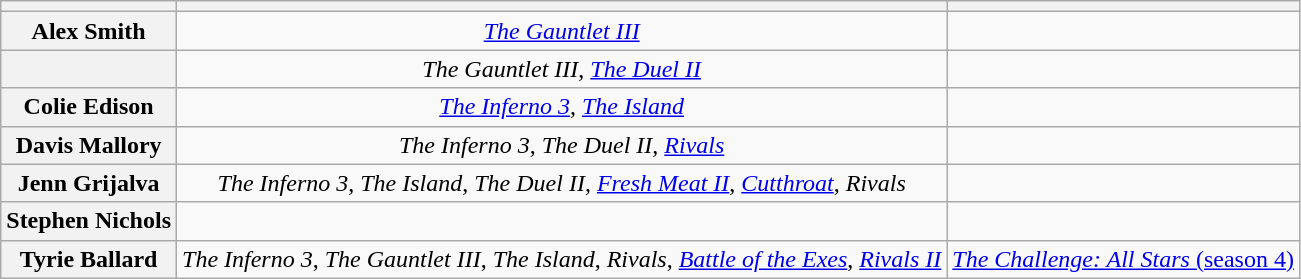<table class="wikitable sortable" style="text-align:center">
<tr>
<th scope="col"></th>
<th scope="col"></th>
<th scope="col"></th>
</tr>
<tr>
<th scope="row">Alex Smith</th>
<td><em><a href='#'>The Gauntlet III</a></em></td>
<td></td>
</tr>
<tr>
<th scope="row"></th>
<td><em>The Gauntlet III</em>, <em><a href='#'>The Duel II</a></em></td>
<td></td>
</tr>
<tr>
<th scope="row">Colie Edison</th>
<td><em><a href='#'>The Inferno 3</a></em>, <a href='#'><em>The Island</em></a></td>
<td></td>
</tr>
<tr>
<th scope="row">Davis Mallory</th>
<td><em>The Inferno 3</em>, <em>The Duel II</em>, <em><a href='#'>Rivals</a></em></td>
<td></td>
</tr>
<tr>
<th scope="row">Jenn Grijalva</th>
<td><em>The Inferno 3</em>, <em>The Island</em>, <em>The Duel II</em>, <em><a href='#'>Fresh Meat II</a></em>, <em><a href='#'>Cutthroat</a></em>, <em>Rivals</em></td>
<td></td>
</tr>
<tr>
<th scope="row">Stephen Nichols</th>
<td></td>
<td></td>
</tr>
<tr>
<th scope="row">Tyrie Ballard</th>
<td><em>The Inferno 3</em>, <em>The Gauntlet III</em>, <em>The Island</em>, <em>Rivals</em>, <em><a href='#'>Battle of the Exes</a></em>, <em><a href='#'>Rivals II</a></em></td>
<td><a href='#'><em>The Challenge: All Stars</em> (season 4)</a></td>
</tr>
</table>
